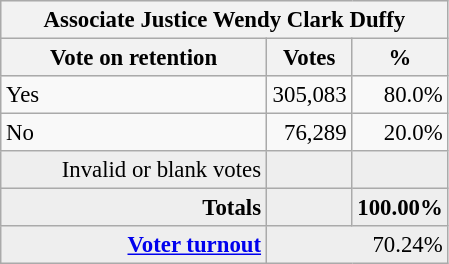<table class="wikitable" style="font-size: 95%;">
<tr style="background-color:#E9E9E9">
<th colspan=6>Associate Justice Wendy Clark Duffy</th>
</tr>
<tr style="background-color:#E9E9E9">
<th style="width: 170px">Vote on retention</th>
<th style="width: 50px">Votes</th>
<th style="width: 40px">%</th>
</tr>
<tr>
<td>Yes</td>
<td align="right">305,083</td>
<td align="right">80.0%</td>
</tr>
<tr>
<td>No</td>
<td align="right">76,289</td>
<td align="right">20.0%</td>
</tr>
<tr bgcolor="#EEEEEE">
<td align="right">Invalid or blank votes</td>
<td align="right"></td>
<td align="right"></td>
</tr>
<tr bgcolor="#EEEEEE">
<td align="right"><strong>Totals</strong></td>
<td align="right"><strong></strong></td>
<td align="right"><strong>100.00%</strong></td>
</tr>
<tr bgcolor="#EEEEEE">
<td align="right"><strong><a href='#'>Voter turnout</a></strong></td>
<td colspan="2" align="right">70.24%</td>
</tr>
</table>
